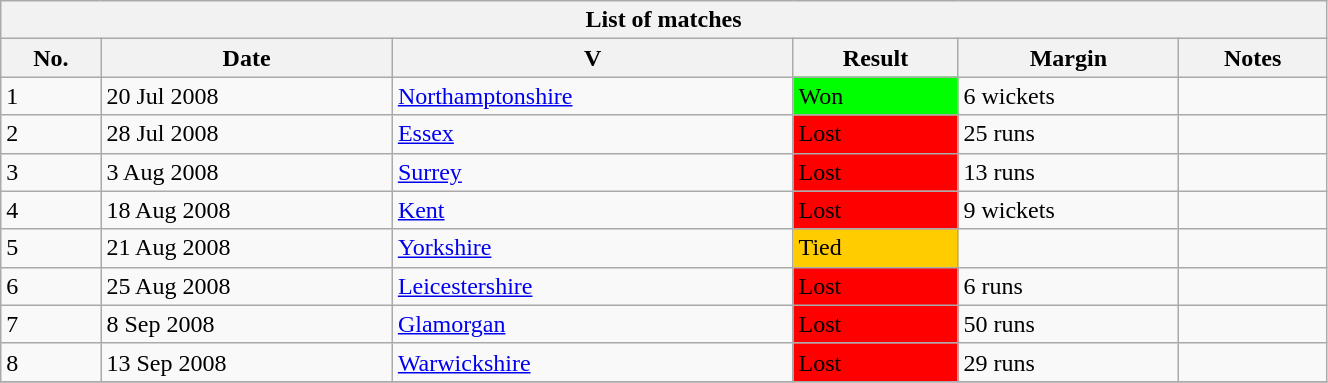<table class="wikitable" width="70%">
<tr>
<th bgcolor="#efefef" colspan=6>List of matches</th>
</tr>
<tr bgcolor="#efefef">
<th>No.</th>
<th>Date</th>
<th>V</th>
<th>Result</th>
<th>Margin</th>
<th>Notes</th>
</tr>
<tr>
<td>1</td>
<td>20 Jul 2008</td>
<td><a href='#'>Northamptonshire</a> <br> </td>
<td bgcolor="#00FF00">Won</td>
<td>6 wickets</td>
<td></td>
</tr>
<tr>
<td>2</td>
<td>28 Jul 2008</td>
<td><a href='#'>Essex</a>  <br> </td>
<td bgcolor="#FF0000">Lost</td>
<td>25 runs</td>
<td></td>
</tr>
<tr>
<td>3</td>
<td>3 Aug 2008</td>
<td><a href='#'>Surrey</a><br> </td>
<td bgcolor="#FF0000">Lost</td>
<td>13 runs</td>
<td></td>
</tr>
<tr>
<td>4</td>
<td>18 Aug 2008</td>
<td><a href='#'>Kent</a> <br></td>
<td bgcolor="#FF0000">Lost</td>
<td>9 wickets</td>
<td></td>
</tr>
<tr>
<td>5</td>
<td>21 Aug 2008</td>
<td><a href='#'>Yorkshire</a><br> </td>
<td bgcolor="#FFCC00">Tied</td>
<td></td>
<td></td>
</tr>
<tr>
<td>6</td>
<td>25 Aug 2008</td>
<td><a href='#'>Leicestershire</a><br> </td>
<td bgcolor="#FF0000">Lost</td>
<td>6 runs</td>
<td></td>
</tr>
<tr>
<td>7</td>
<td>8 Sep 2008</td>
<td><a href='#'>Glamorgan</a> <br> </td>
<td bgcolor="#FF0000">Lost</td>
<td>50 runs</td>
<td></td>
</tr>
<tr>
<td>8</td>
<td>13 Sep 2008</td>
<td><a href='#'>Warwickshire</a> <br> </td>
<td bgcolor="#FF0000">Lost</td>
<td>29 runs</td>
<td></td>
</tr>
<tr>
</tr>
</table>
